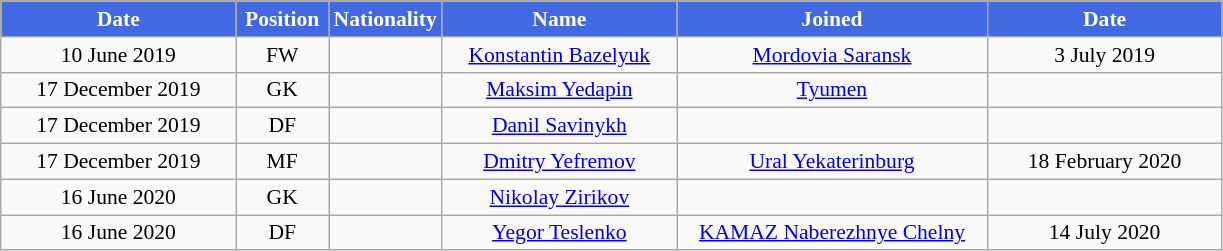<table class="wikitable"  style="text-align:center; font-size:90%; ">
<tr>
<th style="background:#4169E1; color:white; width:150px;">Date</th>
<th style="background:#4169E1; color:white; width:55px;">Position</th>
<th style="background:#4169E1; color:white; width:55px;">Nationality</th>
<th style="background:#4169E1; color:white; width:150px;">Name</th>
<th style="background:#4169E1; color:white; width:200px;">Joined</th>
<th style="background:#4169E1; color:white; width:150px;">Date</th>
</tr>
<tr>
<td>10 June 2019</td>
<td>FW</td>
<td></td>
<td><a href='#'>Konstantin Bazelyuk</a></td>
<td><a href='#'>Mordovia Saransk</a></td>
<td>3 July 2019</td>
</tr>
<tr>
<td>17 December 2019</td>
<td>GK</td>
<td></td>
<td><a href='#'>Maksim Yedapin</a></td>
<td><a href='#'>Tyumen</a></td>
<td></td>
</tr>
<tr>
<td>17 December 2019</td>
<td>DF</td>
<td></td>
<td><a href='#'>Danil Savinykh</a></td>
<td></td>
<td></td>
</tr>
<tr>
<td>17 December 2019</td>
<td>MF</td>
<td></td>
<td><a href='#'>Dmitry Yefremov</a></td>
<td><a href='#'>Ural Yekaterinburg</a></td>
<td>18 February 2020</td>
</tr>
<tr>
<td>16 June 2020</td>
<td>GK</td>
<td></td>
<td><a href='#'>Nikolay Zirikov</a></td>
<td></td>
<td></td>
</tr>
<tr>
<td>16 June 2020</td>
<td>DF</td>
<td></td>
<td><a href='#'>Yegor Teslenko</a></td>
<td><a href='#'>KAMAZ Naberezhnye Chelny</a></td>
<td>14 July 2020</td>
</tr>
</table>
